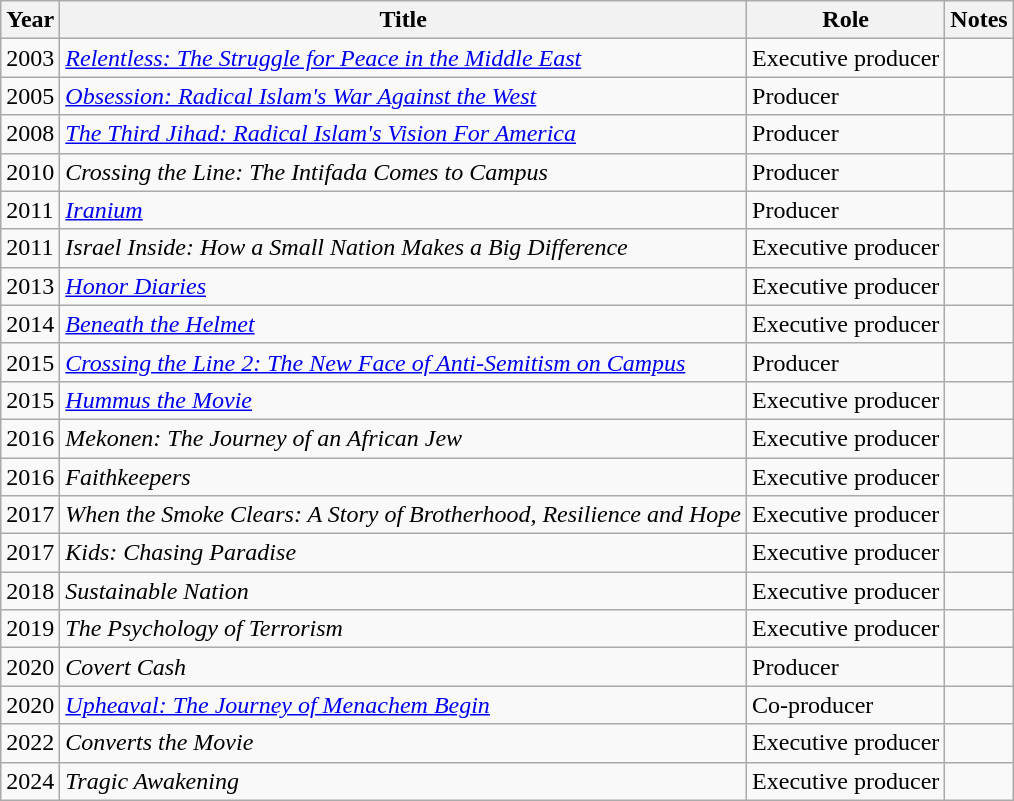<table class="wikitable sortable">
<tr>
<th>Year</th>
<th>Title</th>
<th>Role</th>
<th class="unsortable">Notes</th>
</tr>
<tr>
<td>2003</td>
<td><em><a href='#'>Relentless: The Struggle for Peace in the Middle East</a></em></td>
<td>Executive producer</td>
<td></td>
</tr>
<tr>
<td>2005</td>
<td><em><a href='#'>Obsession: Radical Islam's War Against the West</a></em></td>
<td>Producer</td>
<td></td>
</tr>
<tr>
<td>2008</td>
<td><em><a href='#'>The Third Jihad: Radical Islam's Vision For America</a></em></td>
<td>Producer</td>
<td></td>
</tr>
<tr>
<td>2010</td>
<td><em>Crossing the Line: The Intifada Comes to Campus</em></td>
<td>Producer</td>
<td></td>
</tr>
<tr>
<td>2011</td>
<td><em><a href='#'>Iranium</a></em></td>
<td>Producer</td>
<td></td>
</tr>
<tr>
<td>2011</td>
<td><em>Israel Inside: How a Small Nation Makes a Big Difference</em></td>
<td>Executive producer</td>
<td></td>
</tr>
<tr>
<td>2013</td>
<td><em><a href='#'>Honor Diaries</a></em></td>
<td>Executive producer</td>
<td></td>
</tr>
<tr>
<td>2014</td>
<td><em><a href='#'>Beneath the Helmet</a></em></td>
<td>Executive producer</td>
<td></td>
</tr>
<tr>
<td>2015</td>
<td><em><a href='#'>Crossing the Line 2: The New Face of Anti-Semitism on Campus</a></em></td>
<td>Producer</td>
<td></td>
</tr>
<tr>
<td>2015</td>
<td><em><a href='#'>Hummus the Movie</a></em></td>
<td>Executive producer</td>
<td></td>
</tr>
<tr>
<td>2016</td>
<td><em>Mekonen: The Journey of an African Jew</em></td>
<td>Executive producer</td>
<td></td>
</tr>
<tr>
<td>2016</td>
<td><em>Faithkeepers</em></td>
<td>Executive producer</td>
<td></td>
</tr>
<tr>
<td>2017</td>
<td><em>When the Smoke Clears: A Story of Brotherhood, Resilience and Hope</em></td>
<td>Executive producer</td>
<td></td>
</tr>
<tr>
<td>2017</td>
<td><em>Kids: Chasing Paradise</em></td>
<td>Executive producer</td>
<td></td>
</tr>
<tr>
<td>2018</td>
<td><em>Sustainable Nation</em></td>
<td>Executive producer</td>
<td></td>
</tr>
<tr>
<td>2019</td>
<td><em>The Psychology of Terrorism</em></td>
<td>Executive producer</td>
<td></td>
</tr>
<tr>
<td>2020</td>
<td><em>Covert Cash</em></td>
<td>Producer</td>
<td></td>
</tr>
<tr>
<td>2020</td>
<td><em><a href='#'>Upheaval: The Journey of Menachem Begin</a></em></td>
<td>Co-producer</td>
<td></td>
</tr>
<tr>
<td>2022</td>
<td><em>Converts the Movie</em></td>
<td>Executive producer</td>
<td></td>
</tr>
<tr>
<td>2024</td>
<td><em>Tragic Awakening</em></td>
<td>Executive producer</td>
<td></td>
</tr>
</table>
